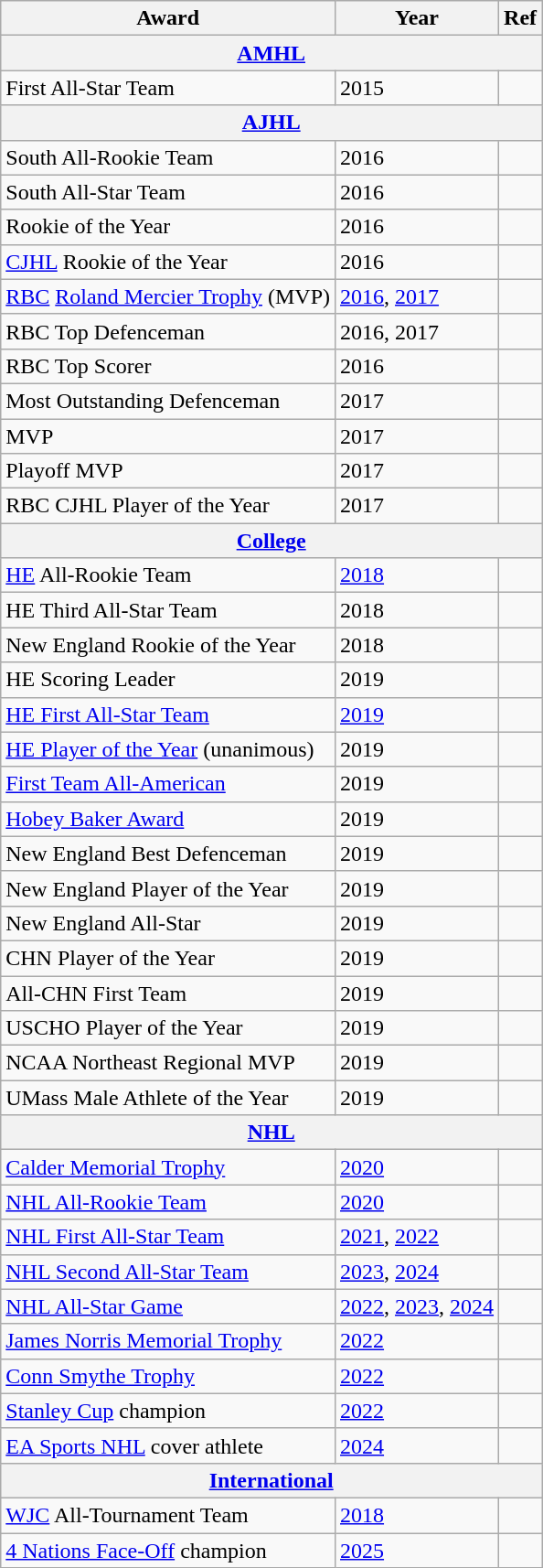<table class="wikitable">
<tr>
<th>Award</th>
<th>Year</th>
<th>Ref</th>
</tr>
<tr>
<th colspan="3"><a href='#'>AMHL</a></th>
</tr>
<tr>
<td>First All-Star Team</td>
<td>2015</td>
<td></td>
</tr>
<tr>
<th colspan="3"><a href='#'>AJHL</a></th>
</tr>
<tr>
<td>South All-Rookie Team</td>
<td>2016</td>
<td></td>
</tr>
<tr>
<td>South All-Star Team</td>
<td>2016</td>
<td></td>
</tr>
<tr>
<td>Rookie of the Year</td>
<td>2016</td>
<td></td>
</tr>
<tr>
<td><a href='#'>CJHL</a> Rookie of the Year</td>
<td>2016</td>
<td></td>
</tr>
<tr>
<td><a href='#'>RBC</a> <a href='#'>Roland Mercier Trophy</a> (MVP)</td>
<td><a href='#'>2016</a>, <a href='#'>2017</a></td>
<td></td>
</tr>
<tr>
<td>RBC Top Defenceman</td>
<td>2016, 2017</td>
<td></td>
</tr>
<tr>
<td>RBC Top Scorer</td>
<td>2016</td>
<td></td>
</tr>
<tr>
<td>Most Outstanding Defenceman</td>
<td>2017</td>
<td></td>
</tr>
<tr>
<td>MVP</td>
<td>2017</td>
<td></td>
</tr>
<tr>
<td>Playoff MVP</td>
<td>2017</td>
<td></td>
</tr>
<tr>
<td>RBC CJHL Player of the Year</td>
<td>2017</td>
<td></td>
</tr>
<tr>
<th colspan="3"><a href='#'>College</a></th>
</tr>
<tr>
<td><a href='#'>HE</a> All-Rookie Team</td>
<td><a href='#'>2018</a></td>
<td></td>
</tr>
<tr>
<td>HE Third All-Star Team</td>
<td>2018</td>
<td></td>
</tr>
<tr>
<td>New England Rookie of the Year</td>
<td>2018</td>
<td></td>
</tr>
<tr>
<td>HE Scoring Leader</td>
<td>2019</td>
<td></td>
</tr>
<tr>
<td><a href='#'>HE First All-Star Team</a></td>
<td><a href='#'>2019</a></td>
<td></td>
</tr>
<tr>
<td><a href='#'>HE Player of the Year</a> (unanimous)</td>
<td>2019</td>
<td></td>
</tr>
<tr>
<td><a href='#'>First Team All-American</a></td>
<td>2019</td>
<td></td>
</tr>
<tr>
<td><a href='#'>Hobey Baker Award</a></td>
<td>2019</td>
<td></td>
</tr>
<tr>
<td>New England Best Defenceman</td>
<td>2019</td>
<td></td>
</tr>
<tr>
<td>New England Player of the Year</td>
<td>2019</td>
<td></td>
</tr>
<tr>
<td>New England All-Star</td>
<td>2019</td>
<td></td>
</tr>
<tr>
<td>CHN Player of the Year</td>
<td>2019</td>
<td></td>
</tr>
<tr>
<td>All-CHN First Team</td>
<td>2019</td>
<td></td>
</tr>
<tr>
<td>USCHO Player of the Year</td>
<td>2019</td>
<td></td>
</tr>
<tr>
<td>NCAA Northeast Regional MVP</td>
<td>2019</td>
<td></td>
</tr>
<tr>
<td>UMass Male Athlete of the Year</td>
<td>2019</td>
<td></td>
</tr>
<tr>
<th colspan="3"><a href='#'>NHL</a></th>
</tr>
<tr>
<td><a href='#'>Calder Memorial Trophy</a></td>
<td><a href='#'>2020</a></td>
<td></td>
</tr>
<tr>
<td><a href='#'>NHL All-Rookie Team</a></td>
<td><a href='#'>2020</a></td>
<td></td>
</tr>
<tr>
<td><a href='#'>NHL First All-Star Team</a></td>
<td><a href='#'>2021</a>, <a href='#'>2022</a></td>
<td></td>
</tr>
<tr>
<td><a href='#'>NHL Second All-Star Team</a></td>
<td><a href='#'>2023</a>, <a href='#'>2024</a></td>
<td></td>
</tr>
<tr>
<td><a href='#'>NHL All-Star Game</a></td>
<td><a href='#'>2022</a>, <a href='#'>2023</a>, <a href='#'>2024</a></td>
<td></td>
</tr>
<tr>
<td><a href='#'>James Norris Memorial Trophy</a></td>
<td><a href='#'>2022</a></td>
<td></td>
</tr>
<tr>
<td><a href='#'>Conn Smythe Trophy</a></td>
<td><a href='#'>2022</a></td>
<td></td>
</tr>
<tr>
<td><a href='#'>Stanley Cup</a> champion</td>
<td><a href='#'>2022</a></td>
<td></td>
</tr>
<tr>
<td><a href='#'>EA Sports NHL</a> cover athlete</td>
<td><a href='#'>2024</a></td>
<td></td>
</tr>
<tr>
<th colspan="3"><a href='#'>International</a></th>
</tr>
<tr>
<td><a href='#'>WJC</a> All-Tournament Team</td>
<td><a href='#'>2018</a></td>
<td></td>
</tr>
<tr>
<td><a href='#'>4 Nations Face-Off</a> champion</td>
<td><a href='#'>2025</a></td>
<td></td>
</tr>
</table>
